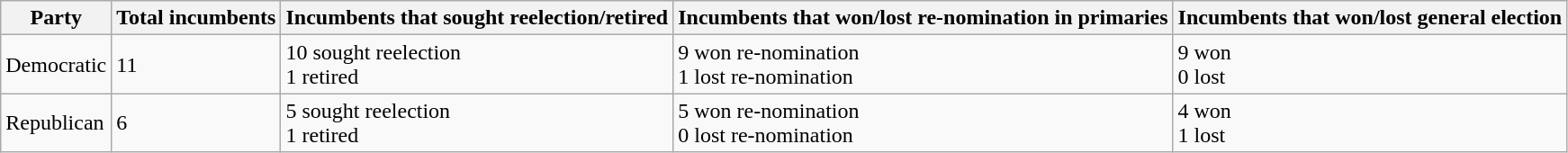<table class="wikitable">
<tr>
<th>Party</th>
<th>Total incumbents</th>
<th>Incumbents that sought reelection/retired</th>
<th>Incumbents that won/lost re-nomination in primaries</th>
<th>Incumbents that won/lost general election</th>
</tr>
<tr>
<td>Democratic</td>
<td>11</td>
<td>10 sought reelection<br>1 retired</td>
<td>9 won re-nomination<br>1 lost re-nomination</td>
<td>9 won<br>0 lost</td>
</tr>
<tr>
<td>Republican</td>
<td>6</td>
<td>5 sought reelection<br>1 retired</td>
<td>5 won re-nomination<br>0 lost re-nomination</td>
<td>4 won<br>1 lost</td>
</tr>
</table>
